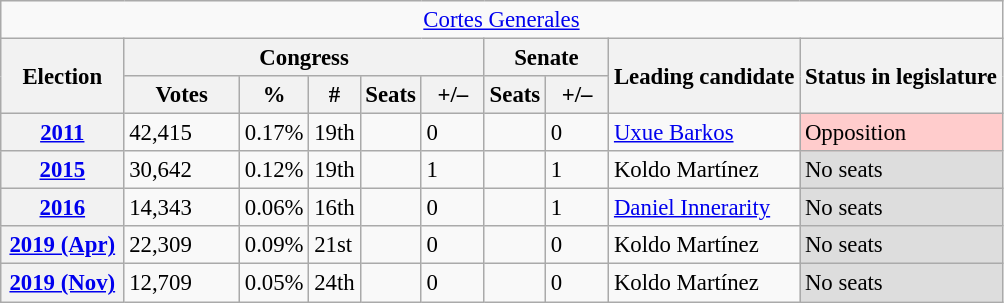<table class="wikitable" style="font-size:95%; text-align:left;">
<tr>
<td colspan="10" align="center"><a href='#'>Cortes Generales</a></td>
</tr>
<tr>
<th rowspan="2" width="75">Election</th>
<th colspan="5">Congress</th>
<th colspan="2">Senate</th>
<th rowspan="2">Leading candidate</th>
<th rowspan="2">Status in legislature</th>
</tr>
<tr>
<th width="70">Votes</th>
<th width="35">%</th>
<th width="25">#</th>
<th>Seats</th>
<th width="35">+/–</th>
<th>Seats</th>
<th width="35">+/–</th>
</tr>
<tr>
<th><a href='#'>2011</a></th>
<td>42,415</td>
<td>0.17%</td>
<td>19th</td>
<td></td>
<td>0</td>
<td></td>
<td>0</td>
<td><a href='#'>Uxue Barkos</a></td>
<td style="background:#fcc;">Opposition</td>
</tr>
<tr>
<th><a href='#'>2015</a></th>
<td>30,642</td>
<td>0.12%</td>
<td>19th</td>
<td></td>
<td>1</td>
<td></td>
<td>1</td>
<td>Koldo Martínez</td>
<td style="background:#ddd;">No seats</td>
</tr>
<tr>
<th><a href='#'>2016</a></th>
<td>14,343</td>
<td>0.06%</td>
<td>16th</td>
<td></td>
<td>0</td>
<td></td>
<td>1</td>
<td><a href='#'>Daniel Innerarity</a></td>
<td style="background:#ddd;">No seats</td>
</tr>
<tr>
<th><a href='#'>2019 (Apr)</a></th>
<td>22,309</td>
<td>0.09%</td>
<td>21st</td>
<td></td>
<td>0</td>
<td></td>
<td>0</td>
<td>Koldo Martínez</td>
<td style="background:#ddd;">No seats</td>
</tr>
<tr>
<th><a href='#'>2019 (Nov)</a></th>
<td>12,709</td>
<td>0.05%</td>
<td>24th</td>
<td></td>
<td>0</td>
<td></td>
<td>0</td>
<td>Koldo Martínez</td>
<td style="background:#ddd;">No seats</td>
</tr>
</table>
